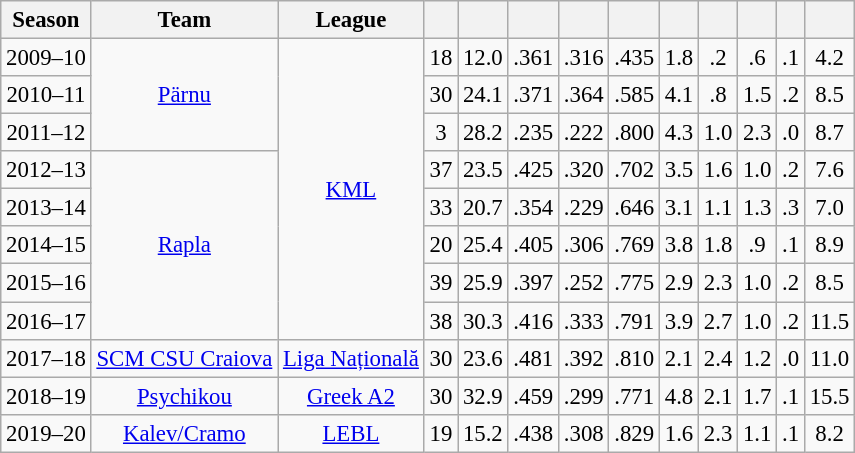<table class="wikitable sortable" style="font-size:95%; text-align:center;">
<tr>
<th>Season</th>
<th>Team</th>
<th>League</th>
<th></th>
<th></th>
<th></th>
<th></th>
<th></th>
<th></th>
<th></th>
<th></th>
<th></th>
<th></th>
</tr>
<tr>
<td>2009–10</td>
<td rowspan="3"><a href='#'>Pärnu</a></td>
<td rowspan="8"><a href='#'>KML</a></td>
<td>18</td>
<td>12.0</td>
<td>.361</td>
<td>.316</td>
<td>.435</td>
<td>1.8</td>
<td>.2</td>
<td>.6</td>
<td>.1</td>
<td>4.2</td>
</tr>
<tr>
<td>2010–11</td>
<td>30</td>
<td>24.1</td>
<td>.371</td>
<td>.364</td>
<td>.585</td>
<td>4.1</td>
<td>.8</td>
<td>1.5</td>
<td>.2</td>
<td>8.5</td>
</tr>
<tr>
<td>2011–12</td>
<td>3</td>
<td>28.2</td>
<td>.235</td>
<td>.222</td>
<td>.800</td>
<td>4.3</td>
<td>1.0</td>
<td>2.3</td>
<td>.0</td>
<td>8.7</td>
</tr>
<tr>
<td>2012–13</td>
<td rowspan="5"><a href='#'>Rapla</a></td>
<td>37</td>
<td>23.5</td>
<td>.425</td>
<td>.320</td>
<td>.702</td>
<td>3.5</td>
<td>1.6</td>
<td>1.0</td>
<td>.2</td>
<td>7.6</td>
</tr>
<tr>
<td>2013–14</td>
<td>33</td>
<td>20.7</td>
<td>.354</td>
<td>.229</td>
<td>.646</td>
<td>3.1</td>
<td>1.1</td>
<td>1.3</td>
<td>.3</td>
<td>7.0</td>
</tr>
<tr>
<td>2014–15</td>
<td>20</td>
<td>25.4</td>
<td>.405</td>
<td>.306</td>
<td>.769</td>
<td>3.8</td>
<td>1.8</td>
<td>.9</td>
<td>.1</td>
<td>8.9</td>
</tr>
<tr>
<td>2015–16</td>
<td>39</td>
<td>25.9</td>
<td>.397</td>
<td>.252</td>
<td>.775</td>
<td>2.9</td>
<td>2.3</td>
<td>1.0</td>
<td>.2</td>
<td>8.5</td>
</tr>
<tr>
<td>2016–17</td>
<td>38</td>
<td>30.3</td>
<td>.416</td>
<td>.333</td>
<td>.791</td>
<td>3.9</td>
<td>2.7</td>
<td>1.0</td>
<td>.2</td>
<td>11.5</td>
</tr>
<tr>
<td>2017–18</td>
<td><a href='#'>SCM CSU Craiova</a></td>
<td><a href='#'>Liga Națională</a></td>
<td>30</td>
<td>23.6</td>
<td>.481</td>
<td>.392</td>
<td>.810</td>
<td>2.1</td>
<td>2.4</td>
<td>1.2</td>
<td>.0</td>
<td>11.0</td>
</tr>
<tr>
<td>2018–19</td>
<td><a href='#'>Psychikou</a></td>
<td><a href='#'>Greek A2</a></td>
<td>30</td>
<td>32.9</td>
<td>.459</td>
<td>.299</td>
<td>.771</td>
<td>4.8</td>
<td>2.1</td>
<td>1.7</td>
<td>.1</td>
<td>15.5</td>
</tr>
<tr>
<td>2019–20</td>
<td><a href='#'>Kalev/Cramo</a></td>
<td><a href='#'>LEBL</a></td>
<td>19</td>
<td>15.2</td>
<td>.438</td>
<td>.308</td>
<td>.829</td>
<td>1.6</td>
<td>2.3</td>
<td>1.1</td>
<td>.1</td>
<td>8.2</td>
</tr>
</table>
